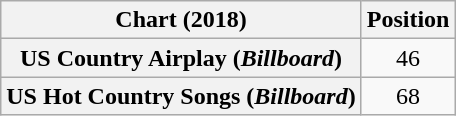<table class="wikitable sortable plainrowheaders" style="text-align:center">
<tr>
<th scope="col">Chart (2018)</th>
<th scope="col">Position</th>
</tr>
<tr>
<th scope="row">US Country Airplay (<em>Billboard</em>)</th>
<td>46</td>
</tr>
<tr>
<th scope="row">US Hot Country Songs (<em>Billboard</em>)</th>
<td>68</td>
</tr>
</table>
